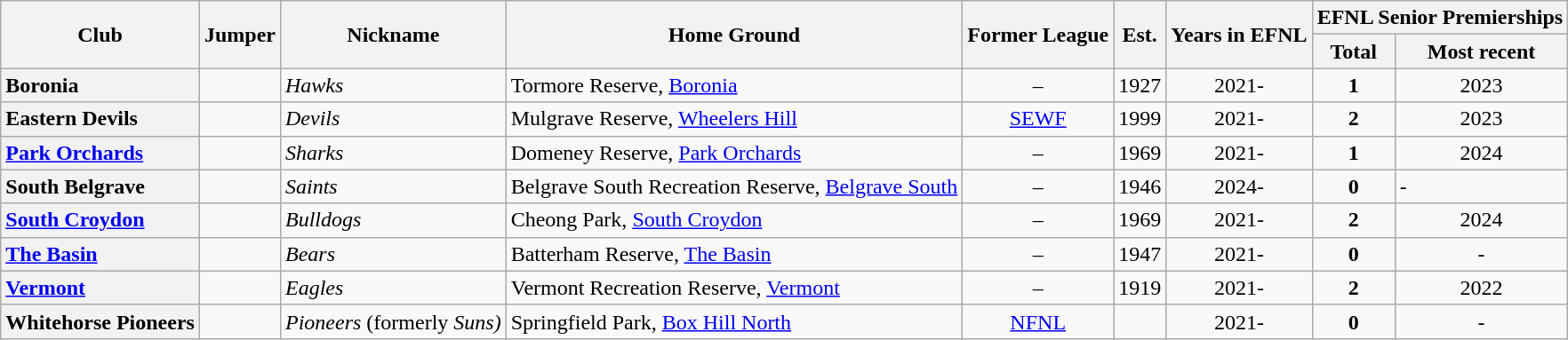<table class="wikitable sortable">
<tr>
<th rowspan="2">Club</th>
<th rowspan="2">Jumper</th>
<th rowspan="2">Nickname</th>
<th rowspan="2">Home Ground</th>
<th rowspan="2">Former League</th>
<th rowspan="2">Est.</th>
<th rowspan="2">Years in EFNL</th>
<th colspan="2">EFNL Senior Premierships</th>
</tr>
<tr>
<th>Total</th>
<th>Most recent</th>
</tr>
<tr>
<th style="text-align:left">Boronia</th>
<td></td>
<td><em>Hawks</em></td>
<td>Tormore Reserve, <a href='#'>Boronia</a></td>
<td align="center">–</td>
<td align="center">1927</td>
<td align="center">2021-</td>
<td align="center"><strong>1</strong></td>
<td align="center">2023</td>
</tr>
<tr>
<th style="text-align:left">Eastern Devils</th>
<td></td>
<td><em>Devils</em></td>
<td>Mulgrave Reserve, <a href='#'>Wheelers Hill</a></td>
<td align="center"><a href='#'>SEWF</a></td>
<td align="center">1999</td>
<td align="center">2021-</td>
<td align="center"><strong>2</strong></td>
<td align="center">2023</td>
</tr>
<tr>
<th style="text-align:left"><a href='#'>Park Orchards</a></th>
<td></td>
<td><em>Sharks</em></td>
<td>Domeney Reserve, <a href='#'>Park Orchards</a></td>
<td align="center">–</td>
<td align="center">1969</td>
<td align="center">2021-</td>
<td align="center"><strong>1</strong></td>
<td align="center">2024</td>
</tr>
<tr>
<th style="text-align:left">South Belgrave</th>
<td></td>
<td><em>Saints</em></td>
<td>Belgrave South Recreation Reserve, <a href='#'>Belgrave South</a></td>
<td align="center">–</td>
<td align="center">1946</td>
<td align="center">2024-</td>
<td align="center"><strong>0</strong></td>
<td>-</td>
</tr>
<tr>
<th style="text-align:left"><a href='#'>South Croydon</a></th>
<td></td>
<td><em>Bulldogs</em></td>
<td>Cheong Park, <a href='#'>South Croydon</a></td>
<td align="center">–</td>
<td align="center">1969</td>
<td align="center">2021-</td>
<td align="center"><strong>2</strong></td>
<td align="center">2024</td>
</tr>
<tr>
<th style="text-align:left"><a href='#'>The Basin</a></th>
<td></td>
<td><em>Bears</em></td>
<td>Batterham Reserve, <a href='#'>The Basin</a></td>
<td align="center">–</td>
<td align="center">1947</td>
<td align="center">2021-</td>
<td align="center"><strong>0</strong></td>
<td align="center">-</td>
</tr>
<tr>
<th style="text-align:left"><a href='#'>Vermont</a></th>
<td></td>
<td><em>Eagles</em></td>
<td>Vermont Recreation Reserve, <a href='#'>Vermont</a></td>
<td align="center">–</td>
<td align="center">1919</td>
<td align="center">2021-</td>
<td align="center"><strong>2</strong></td>
<td align="center">2022</td>
</tr>
<tr>
<th style="text-align:left">Whitehorse Pioneers</th>
<td></td>
<td><em>Pioneers</em> (formerly <em>Suns)</em></td>
<td>Springfield Park, <a href='#'>Box Hill North</a></td>
<td align="center"><a href='#'>NFNL</a></td>
<td align="center"></td>
<td align="center">2021-</td>
<td align="center"><strong>0</strong></td>
<td align="center">-</td>
</tr>
</table>
